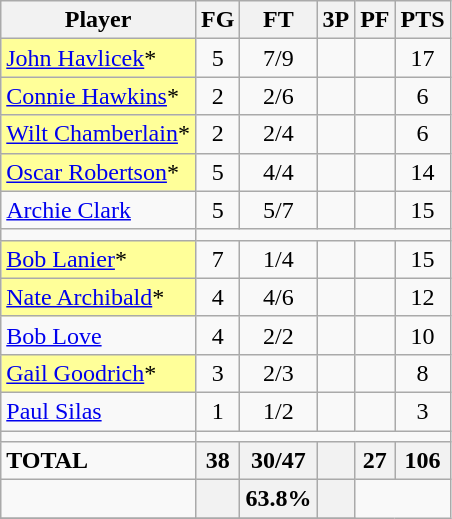<table class="wikitable sortable">
<tr>
<th>Player</th>
<th>FG</th>
<th>FT</th>
<th>3P</th>
<th>PF</th>
<th>PTS</th>
</tr>
<tr>
<td bgcolor="#FFFF99"><a href='#'>John Havlicek</a>*</td>
<td align="center">5</td>
<td align="center">7/9</td>
<td align="center"></td>
<td align="center"></td>
<td align="center">17</td>
</tr>
<tr>
<td bgcolor="#FFFF99"><a href='#'>Connie Hawkins</a>*</td>
<td align="center">2</td>
<td align="center">2/6</td>
<td align="center"></td>
<td align="center"></td>
<td align="center">6</td>
</tr>
<tr>
<td bgcolor="#FFFF99"><a href='#'>Wilt Chamberlain</a>*</td>
<td align="center">2</td>
<td align="center">2/4</td>
<td align="center"></td>
<td align="center"></td>
<td align="center">6</td>
</tr>
<tr>
<td bgcolor="#FFFF99"><a href='#'>Oscar Robertson</a>*</td>
<td align="center">5</td>
<td align="center">4/4</td>
<td align="center"></td>
<td align="center"></td>
<td align="center">14</td>
</tr>
<tr>
<td><a href='#'>Archie Clark</a></td>
<td align="center">5</td>
<td align="center">5/7</td>
<td align="center"></td>
<td align="center"></td>
<td align="center">15</td>
</tr>
<tr>
<td></td>
</tr>
<tr>
<td bgcolor="#FFFF99"><a href='#'>Bob Lanier</a>*</td>
<td align="center">7</td>
<td align="center">1/4</td>
<td align="center"></td>
<td align="center"></td>
<td align="center">15</td>
</tr>
<tr>
<td bgcolor="#FFFF99"><a href='#'>Nate Archibald</a>*</td>
<td align="center">4</td>
<td align="center">4/6</td>
<td align="center"></td>
<td align="center"></td>
<td align="center">12</td>
</tr>
<tr>
<td><a href='#'>Bob Love</a></td>
<td align="center">4</td>
<td align="center">2/2</td>
<td align="center"></td>
<td align="center"></td>
<td align="center">10</td>
</tr>
<tr>
<td bgcolor="#FFFF99"><a href='#'>Gail Goodrich</a>*</td>
<td align="center">3</td>
<td align="center">2/3</td>
<td align="center"></td>
<td align="center"></td>
<td align="center">8</td>
</tr>
<tr>
<td><a href='#'>Paul Silas</a></td>
<td align="center">1</td>
<td align="center">1/2</td>
<td align="center"></td>
<td align="center"></td>
<td align="center">3</td>
</tr>
<tr>
<td></td>
</tr>
<tr>
<td><strong>TOTAL</strong></td>
<th align="center">38</th>
<th align="center">30/47</th>
<th align="center"></th>
<th align="center">27</th>
<th align="center">106</th>
</tr>
<tr>
<td></td>
<th align="center"></th>
<th align="center">63.8%</th>
<th align="center"></th>
</tr>
<tr>
</tr>
</table>
